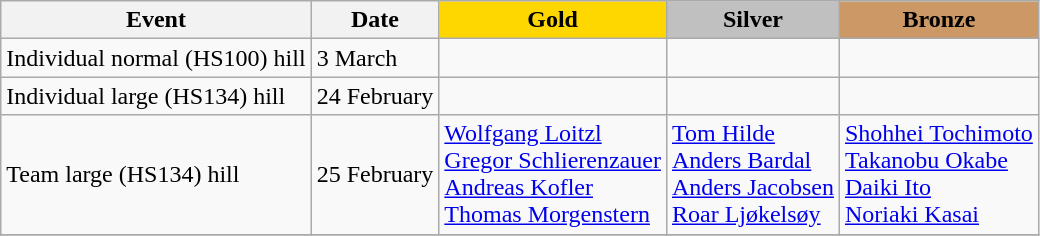<table class="wikitable">
<tr>
<th>Event</th>
<th>Date</th>
<td align=center style="background:gold;"><strong>Gold</strong></td>
<td align=center style="background:silver;"><strong>Silver</strong></td>
<td align=center style="background:#c96;"><strong>Bronze</strong></td>
</tr>
<tr>
<td>Individual normal (HS100) hill</td>
<td>3 March</td>
<td></td>
<td></td>
<td></td>
</tr>
<tr>
<td>Individual large (HS134) hill</td>
<td>24 February</td>
<td></td>
<td></td>
<td></td>
</tr>
<tr>
<td>Team large (HS134) hill</td>
<td>25 February</td>
<td><a href='#'>Wolfgang Loitzl</a><br><a href='#'>Gregor Schlierenzauer</a><br><a href='#'>Andreas Kofler</a><br><a href='#'>Thomas Morgenstern</a><br></td>
<td><a href='#'>Tom Hilde</a><br><a href='#'>Anders Bardal</a><br><a href='#'>Anders Jacobsen</a><br><a href='#'>Roar Ljøkelsøy</a><br></td>
<td><a href='#'>Shohhei Tochimoto</a><br><a href='#'>Takanobu Okabe</a><br><a href='#'>Daiki Ito</a><br><a href='#'>Noriaki Kasai</a><br></td>
</tr>
<tr>
</tr>
</table>
